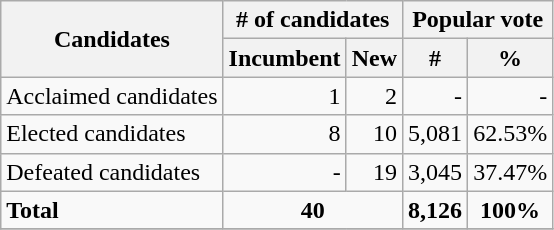<table class="wikitable">
<tr>
<th rowspan="2">Candidates</th>
<th colspan="2"># of candidates</th>
<th colspan="2">Popular vote</th>
</tr>
<tr>
<th>Incumbent</th>
<th>New</th>
<th>#</th>
<th>%</th>
</tr>
<tr>
<td>Acclaimed candidates</td>
<td align="right">1</td>
<td align="right">2</td>
<td align="right">-</td>
<td align="right">-</td>
</tr>
<tr>
<td>Elected candidates</td>
<td align="right">8</td>
<td align="right">10</td>
<td align="right">5,081</td>
<td align="right">62.53%</td>
</tr>
<tr>
<td>Defeated candidates</td>
<td align="right">-</td>
<td align="right">19</td>
<td align="right">3,045</td>
<td align="right">37.47%</td>
</tr>
<tr>
<td><strong>Total</strong></td>
<td colspan="2" align="center"><strong>40</strong></td>
<td align="center"><strong>8,126</strong></td>
<td align="center"><strong>100%</strong></td>
</tr>
<tr>
</tr>
</table>
